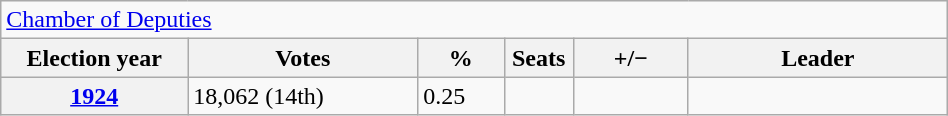<table class=wikitable style="width:50%; border:1px #AAAAFF solid">
<tr>
<td colspan=6><a href='#'>Chamber of Deputies</a></td>
</tr>
<tr>
<th width=13%>Election year</th>
<th width=16%>Votes</th>
<th width=6%>%</th>
<th width=1%>Seats</th>
<th width=8%>+/−</th>
<th width=18%>Leader</th>
</tr>
<tr>
<th><a href='#'>1924</a></th>
<td>18,062 (14th)</td>
<td>0.25</td>
<td></td>
<td></td>
<td></td>
</tr>
</table>
